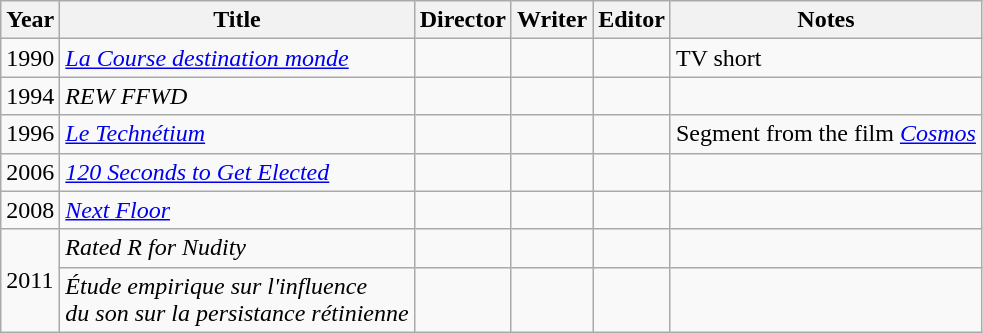<table class="wikitable">
<tr>
<th>Year</th>
<th>Title</th>
<th>Director</th>
<th>Writer</th>
<th>Editor</th>
<th>Notes</th>
</tr>
<tr>
<td>1990</td>
<td><em><a href='#'>La Course destination monde</a></em></td>
<td></td>
<td></td>
<td></td>
<td>TV short</td>
</tr>
<tr>
<td>1994</td>
<td><em>REW FFWD</em></td>
<td></td>
<td></td>
<td></td>
<td></td>
</tr>
<tr>
<td>1996</td>
<td><em><a href='#'>Le Technétium</a></em></td>
<td></td>
<td></td>
<td></td>
<td>Segment from the film <em><a href='#'>Cosmos</a></em></td>
</tr>
<tr>
<td>2006</td>
<td><em><a href='#'>120 Seconds to Get Elected</a></em></td>
<td></td>
<td></td>
<td></td>
<td></td>
</tr>
<tr>
<td>2008</td>
<td><em><a href='#'>Next Floor</a></em></td>
<td></td>
<td></td>
<td></td>
<td></td>
</tr>
<tr>
<td rowspan=2>2011</td>
<td><em>Rated R for Nudity</em></td>
<td></td>
<td></td>
<td></td>
<td></td>
</tr>
<tr>
<td><em>Étude empirique sur l'influence<br>du son sur la persistance rétinienne</em></td>
<td></td>
<td></td>
<td></td>
<td></td>
</tr>
</table>
